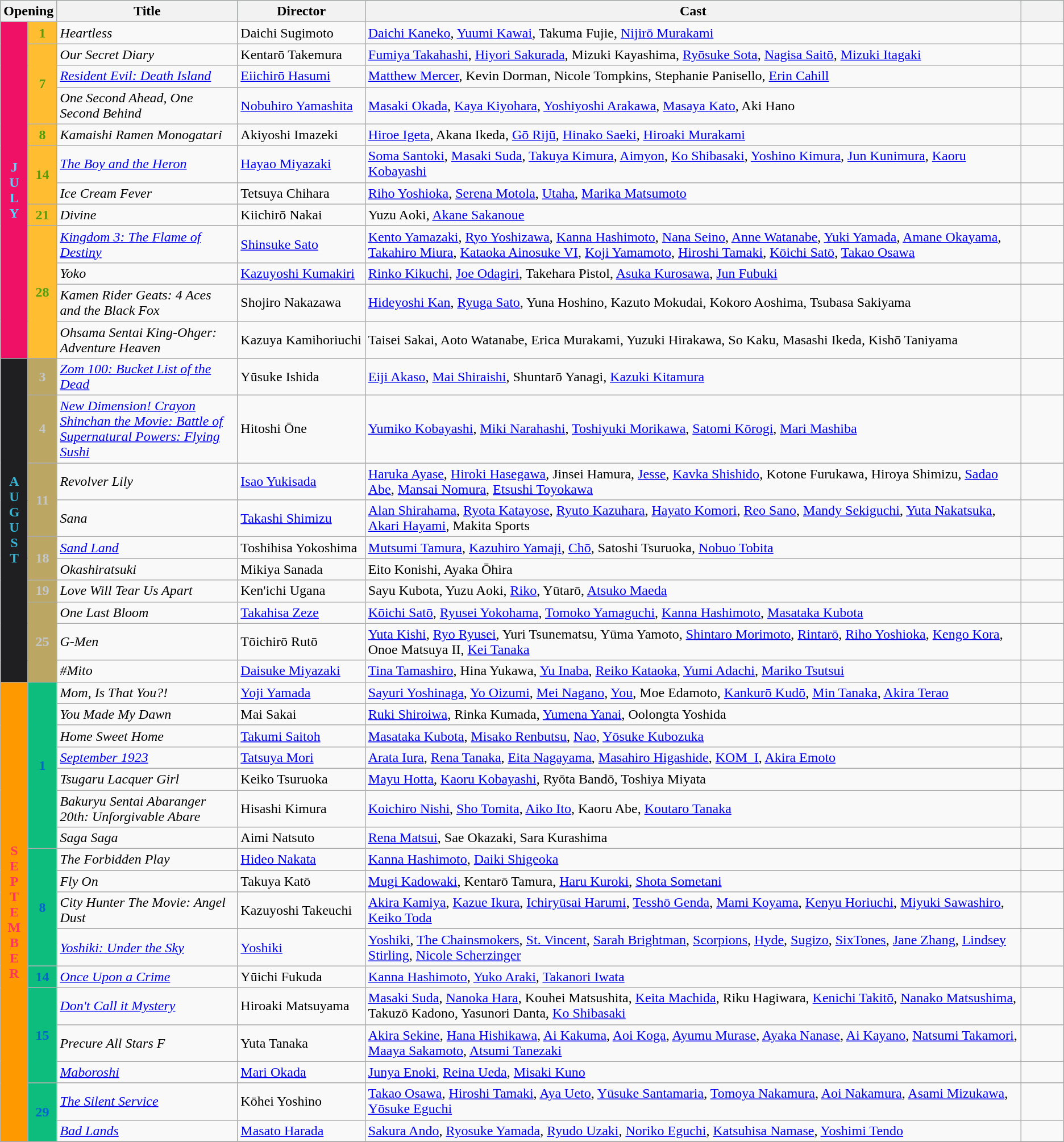<table class="wikitable sortable">
<tr style="background:#b0e0e6; text-align:center">
<th colspan="2">Opening</th>
<th style="width:17%">Title</th>
<th style="width:12%">Director</th>
<th>Cast</th>
<th style="width:4%;"></th>
</tr>
<tr>
<th rowspan="12" style="text-align:center; background:#EE1166; color:#55D3FF;">J<br>U<br>L<br>Y</th>
<td rowspan="1" style="text-align:center; background:#FFBE32; color:#559C0E;"><strong>1</strong></td>
<td><em>Heartless</em></td>
<td>Daichi Sugimoto</td>
<td><a href='#'>Daichi Kaneko</a>, <a href='#'>Yuumi Kawai</a>, Takuma Fujie, <a href='#'>Nijirō Murakami</a></td>
<td></td>
</tr>
<tr>
<td rowspan="3" style="text-align:center; background:#FFBE32; color:#559C0E;"><strong>7</strong></td>
<td><em>Our Secret Diary</em></td>
<td>Kentarō Takemura</td>
<td><a href='#'>Fumiya Takahashi</a>, <a href='#'>Hiyori Sakurada</a>, Mizuki Kayashima, <a href='#'>Ryōsuke Sota</a>, <a href='#'>Nagisa Saitō</a>, <a href='#'>Mizuki Itagaki</a></td>
<td></td>
</tr>
<tr>
<td><em><a href='#'>Resident Evil: Death Island</a></em></td>
<td><a href='#'>Eiichirō Hasumi</a></td>
<td><a href='#'>Matthew Mercer</a>, Kevin Dorman, Nicole Tompkins, Stephanie Panisello, <a href='#'>Erin Cahill</a></td>
<td></td>
</tr>
<tr>
<td><em>One Second Ahead, One Second Behind</em></td>
<td><a href='#'>Nobuhiro Yamashita</a></td>
<td><a href='#'>Masaki Okada</a>, <a href='#'>Kaya Kiyohara</a>, <a href='#'>Yoshiyoshi Arakawa</a>, <a href='#'>Masaya Kato</a>, Aki Hano</td>
<td></td>
</tr>
<tr>
<td rowspan="1" style="text-align:center; background:#FFBE32; color:#559C0E;"><strong>8</strong></td>
<td><em>Kamaishi Ramen Monogatari</em></td>
<td>Akiyoshi Imazeki</td>
<td><a href='#'>Hiroe Igeta</a>, Akana Ikeda, <a href='#'>Gō Rijū</a>, <a href='#'>Hinako Saeki</a>, <a href='#'>Hiroaki Murakami</a></td>
<td></td>
</tr>
<tr>
<td rowspan="2" style="text-align:center; background:#FFBE32; color:#559C0E;"><strong>14</strong></td>
<td><em><a href='#'>The Boy and the Heron</a></em></td>
<td><a href='#'>Hayao Miyazaki</a></td>
<td><a href='#'>Soma Santoki</a>, <a href='#'>Masaki Suda</a>, <a href='#'>Takuya Kimura</a>, <a href='#'>Aimyon</a>, <a href='#'>Ko Shibasaki</a>, <a href='#'>Yoshino Kimura</a>, <a href='#'>Jun Kunimura</a>, <a href='#'>Kaoru Kobayashi</a></td>
<td></td>
</tr>
<tr>
<td><em>Ice Cream Fever</em></td>
<td>Tetsuya Chihara</td>
<td><a href='#'>Riho Yoshioka</a>, <a href='#'>Serena Motola</a>, <a href='#'>Utaha</a>, <a href='#'>Marika Matsumoto</a></td>
<td></td>
</tr>
<tr>
<td rowspan="1" style="text-align:center; background:#FFBE32; color:#559C0E;"><strong>21</strong></td>
<td><em>Divine</em></td>
<td>Kiichirō Nakai</td>
<td>Yuzu Aoki, <a href='#'>Akane Sakanoue</a></td>
<td></td>
</tr>
<tr>
<td rowspan="4" style="text-align:center; background:#FFBE32; color:#559C0E;"><strong>28</strong></td>
<td><em><a href='#'>Kingdom 3: The Flame of Destiny</a></em></td>
<td><a href='#'>Shinsuke Sato</a></td>
<td><a href='#'>Kento Yamazaki</a>, <a href='#'>Ryo Yoshizawa</a>, <a href='#'>Kanna Hashimoto</a>, <a href='#'>Nana Seino</a>, <a href='#'>Anne Watanabe</a>, <a href='#'>Yuki Yamada</a>, <a href='#'>Amane Okayama</a>, <a href='#'>Takahiro Miura</a>, <a href='#'>Kataoka Ainosuke VI</a>, <a href='#'>Koji Yamamoto</a>, <a href='#'>Hiroshi Tamaki</a>, <a href='#'>Kōichi Satō</a>, <a href='#'>Takao Osawa</a></td>
<td></td>
</tr>
<tr>
<td><em>Yoko</em></td>
<td><a href='#'>Kazuyoshi Kumakiri</a></td>
<td><a href='#'>Rinko Kikuchi</a>, <a href='#'>Joe Odagiri</a>, Takehara Pistol, <a href='#'>Asuka Kurosawa</a>, <a href='#'>Jun Fubuki</a></td>
<td></td>
</tr>
<tr>
<td><em>Kamen Rider Geats: 4 Aces and the Black Fox</em></td>
<td>Shojiro Nakazawa</td>
<td><a href='#'>Hideyoshi Kan</a>, <a href='#'>Ryuga Sato</a>, Yuna Hoshino, Kazuto Mokudai, Kokoro Aoshima, Tsubasa Sakiyama</td>
<td></td>
</tr>
<tr>
<td><em>Ohsama Sentai King-Ohger: Adventure Heaven</em></td>
<td>Kazuya Kamihoriuchi</td>
<td>Taisei Sakai, Aoto Watanabe, Erica Murakami, Yuzuki Hirakawa, So Kaku, Masashi Ikeda, Kishō Taniyama</td>
<td></td>
</tr>
<tr>
<th rowspan="10" style="text-align:center; background:#1F1F21; color:#38B3D1;">A<br>U<br>G<br>U<br>S<br>T</th>
<td rowspan="1" style="text-align:center; background:#BCA663; color:#C4C7C8;"><strong>3</strong></td>
<td><em><a href='#'>Zom 100: Bucket List of the Dead</a></em></td>
<td>Yūsuke Ishida</td>
<td><a href='#'>Eiji Akaso</a>, <a href='#'>Mai Shiraishi</a>, Shuntarō Yanagi, <a href='#'>Kazuki Kitamura</a></td>
<td></td>
</tr>
<tr>
<td rowspan="1" style="text-align:center; background:#BCA663; color:#C4C7C8;"><strong>4</strong></td>
<td><em><a href='#'>New Dimension! Crayon Shinchan the Movie: Battle of Supernatural Powers: Flying Sushi</a></em></td>
<td>Hitoshi Ōne</td>
<td><a href='#'>Yumiko Kobayashi</a>, <a href='#'>Miki Narahashi</a>, <a href='#'>Toshiyuki Morikawa</a>, <a href='#'>Satomi Kōrogi</a>, <a href='#'>Mari Mashiba</a></td>
<td></td>
</tr>
<tr>
<td rowspan="2" style="text-align:center; background:#BCA663; color:#C4C7C8;"><strong>11</strong></td>
<td><em>Revolver Lily</em></td>
<td><a href='#'>Isao Yukisada</a></td>
<td><a href='#'>Haruka Ayase</a>, <a href='#'>Hiroki Hasegawa</a>, Jinsei Hamura, <a href='#'>Jesse</a>, <a href='#'>Kavka Shishido</a>, Kotone Furukawa, Hiroya Shimizu, <a href='#'>Sadao Abe</a>, <a href='#'>Mansai Nomura</a>, <a href='#'>Etsushi Toyokawa</a></td>
<td></td>
</tr>
<tr>
<td><em>Sana</em></td>
<td><a href='#'>Takashi Shimizu</a></td>
<td><a href='#'>Alan Shirahama</a>, <a href='#'>Ryota Katayose</a>, <a href='#'>Ryuto Kazuhara</a>, <a href='#'>Hayato Komori</a>, <a href='#'>Reo Sano</a>, <a href='#'>Mandy Sekiguchi</a>, <a href='#'>Yuta Nakatsuka</a>, <a href='#'>Akari Hayami</a>, Makita Sports</td>
<td></td>
</tr>
<tr>
<td rowspan="2" style="text-align:center; background:#BCA663; color:#C4C7C8;"><strong>18</strong></td>
<td><em><a href='#'>Sand Land</a></em></td>
<td>Toshihisa Yokoshima</td>
<td><a href='#'>Mutsumi Tamura</a>, <a href='#'>Kazuhiro Yamaji</a>, <a href='#'>Chō</a>, Satoshi Tsuruoka, <a href='#'>Nobuo Tobita</a></td>
<td></td>
</tr>
<tr>
<td><em>Okashiratsuki</em></td>
<td>Mikiya Sanada</td>
<td>Eito Konishi, Ayaka Ōhira</td>
<td></td>
</tr>
<tr>
<td rowspan="1" style="text-align:center; background:#BCA663; color:#C4C7C8;"><strong>19</strong></td>
<td><em>Love Will Tear Us Apart</em></td>
<td>Ken'ichi Ugana</td>
<td>Sayu Kubota, Yuzu Aoki, <a href='#'>Riko</a>, Yūtarō, <a href='#'>Atsuko Maeda</a></td>
<td></td>
</tr>
<tr>
<td rowspan="3" style="text-align:center; background:#BCA663; color:#C4C7C8;"><strong>25</strong></td>
<td><em>One Last Bloom</em></td>
<td><a href='#'>Takahisa Zeze</a></td>
<td><a href='#'>Kōichi Satō</a>, <a href='#'>Ryusei Yokohama</a>, <a href='#'>Tomoko Yamaguchi</a>, <a href='#'>Kanna Hashimoto</a>, <a href='#'>Masataka Kubota</a></td>
<td></td>
</tr>
<tr>
<td><em>G-Men</em></td>
<td>Tōichirō Rutō</td>
<td><a href='#'>Yuta Kishi</a>, <a href='#'>Ryo Ryusei</a>, Yuri Tsunematsu, Yūma Yamoto, <a href='#'>Shintaro Morimoto</a>, <a href='#'>Rintarō</a>, <a href='#'>Riho Yoshioka</a>, <a href='#'>Kengo Kora</a>, Onoe Matsuya II, <a href='#'>Kei Tanaka</a></td>
<td></td>
</tr>
<tr>
<td><em>#Mito</em></td>
<td><a href='#'>Daisuke Miyazaki</a></td>
<td><a href='#'>Tina Tamashiro</a>, Hina Yukawa, <a href='#'>Yu Inaba</a>, <a href='#'>Reiko Kataoka</a>, <a href='#'>Yumi Adachi</a>, <a href='#'>Mariko Tsutsui</a></td>
<td></td>
</tr>
<tr>
<th rowspan="17" style="text-align:center; background:#FF9900; color:#FF355E;">S<br>E<br>P<br>T<br>E<br>M<br>B<br>E<br>R</th>
<td rowspan="7" style="text-align:center; background:#0DBD7D; color:#0065CA;"><strong>1</strong></td>
<td><em>Mom, Is That You?!</em></td>
<td><a href='#'>Yoji Yamada</a></td>
<td><a href='#'>Sayuri Yoshinaga</a>, <a href='#'>Yo Oizumi</a>, <a href='#'>Mei Nagano</a>, <a href='#'>You</a>, Moe Edamoto, <a href='#'>Kankurō Kudō</a>, <a href='#'>Min Tanaka</a>, <a href='#'>Akira Terao</a></td>
<td></td>
</tr>
<tr>
<td><em>You Made My Dawn</em></td>
<td>Mai Sakai</td>
<td><a href='#'>Ruki Shiroiwa</a>, Rinka Kumada, <a href='#'>Yumena Yanai</a>, Oolongta Yoshida</td>
<td></td>
</tr>
<tr>
<td><em>Home Sweet Home</em></td>
<td><a href='#'>Takumi Saitoh</a></td>
<td><a href='#'>Masataka Kubota</a>, <a href='#'>Misako Renbutsu</a>, <a href='#'>Nao</a>, <a href='#'>Yōsuke Kubozuka</a></td>
<td></td>
</tr>
<tr>
<td><em><a href='#'>September 1923</a></em></td>
<td><a href='#'>Tatsuya Mori</a></td>
<td><a href='#'>Arata Iura</a>, <a href='#'>Rena Tanaka</a>, <a href='#'>Eita Nagayama</a>, <a href='#'>Masahiro Higashide</a>, <a href='#'>KOM_I</a>, <a href='#'>Akira Emoto</a></td>
<td></td>
</tr>
<tr>
<td><em>Tsugaru Lacquer Girl</em></td>
<td>Keiko Tsuruoka</td>
<td><a href='#'>Mayu Hotta</a>, <a href='#'>Kaoru Kobayashi</a>, Ryōta Bandō, Toshiya Miyata</td>
<td></td>
</tr>
<tr>
<td><em>Bakuryu Sentai Abaranger 20th: Unforgivable Abare</em></td>
<td>Hisashi Kimura</td>
<td><a href='#'>Koichiro Nishi</a>, <a href='#'>Sho Tomita</a>, <a href='#'>Aiko Ito</a>, Kaoru Abe, <a href='#'>Koutaro Tanaka</a></td>
<td></td>
</tr>
<tr>
<td><em>Saga Saga</em></td>
<td>Aimi Natsuto</td>
<td><a href='#'>Rena Matsui</a>, Sae Okazaki, Sara Kurashima</td>
<td></td>
</tr>
<tr>
<td rowspan="4" style="text-align:center; background:#0DBD7D; color:#0065CA;"><strong>8</strong></td>
<td><em>The Forbidden Play </em></td>
<td><a href='#'>Hideo Nakata</a></td>
<td><a href='#'>Kanna Hashimoto</a>, <a href='#'>Daiki Shigeoka</a></td>
<td></td>
</tr>
<tr>
<td><em>Fly On</em></td>
<td>Takuya Katō</td>
<td><a href='#'>Mugi Kadowaki</a>, Kentarō Tamura, <a href='#'>Haru Kuroki</a>, <a href='#'>Shota Sometani</a></td>
<td></td>
</tr>
<tr>
<td><em>City Hunter The Movie: Angel Dust</em></td>
<td>Kazuyoshi Takeuchi</td>
<td><a href='#'>Akira Kamiya</a>, <a href='#'>Kazue Ikura</a>, <a href='#'>Ichiryūsai Harumi</a>, <a href='#'>Tesshō Genda</a>, <a href='#'>Mami Koyama</a>, <a href='#'>Kenyu Horiuchi</a>, <a href='#'>Miyuki Sawashiro</a>, <a href='#'>Keiko Toda</a></td>
<td></td>
</tr>
<tr>
<td><em><a href='#'>Yoshiki: Under the Sky</a></em></td>
<td><a href='#'>Yoshiki</a></td>
<td><a href='#'>Yoshiki</a>, <a href='#'>The Chainsmokers</a>, <a href='#'>St. Vincent</a>, <a href='#'>Sarah Brightman</a>, <a href='#'>Scorpions</a>, <a href='#'>Hyde</a>, <a href='#'>Sugizo</a>, <a href='#'>SixTones</a>, <a href='#'>Jane Zhang</a>, <a href='#'>Lindsey Stirling</a>, <a href='#'>Nicole Scherzinger</a></td>
<td></td>
</tr>
<tr>
<td rowspan="1" style="text-align:center; background:#0DBD7D; color:#0065CA;"><strong>14</strong></td>
<td><em><a href='#'>Once Upon a Crime</a></em></td>
<td>Yūichi Fukuda</td>
<td><a href='#'>Kanna Hashimoto</a>, <a href='#'>Yuko Araki</a>, <a href='#'>Takanori Iwata</a></td>
<td></td>
</tr>
<tr>
<td rowspan="3" style="text-align:center; background:#0DBD7D; color:#0065CA;"><strong>15</strong></td>
<td><em><a href='#'>Don't Call it Mystery</a></em></td>
<td>Hiroaki Matsuyama</td>
<td><a href='#'>Masaki Suda</a>, <a href='#'>Nanoka Hara</a>, Kouhei Matsushita, <a href='#'>Keita Machida</a>, Riku Hagiwara, <a href='#'>Kenichi Takitō</a>, <a href='#'>Nanako Matsushima</a>, Takuzō Kadono, Yasunori Danta, <a href='#'>Ko Shibasaki</a></td>
<td></td>
</tr>
<tr>
<td><em>Precure All Stars F</em></td>
<td>Yuta Tanaka</td>
<td><a href='#'>Akira Sekine</a>, <a href='#'>Hana Hishikawa</a>, <a href='#'>Ai Kakuma</a>, <a href='#'>Aoi Koga</a>, <a href='#'>Ayumu Murase</a>, <a href='#'>Ayaka Nanase</a>, <a href='#'>Ai Kayano</a>, <a href='#'>Natsumi Takamori</a>, <a href='#'>Maaya Sakamoto</a>, <a href='#'>Atsumi Tanezaki</a></td>
<td></td>
</tr>
<tr>
<td><em><a href='#'>Maboroshi</a></em></td>
<td><a href='#'>Mari Okada</a></td>
<td><a href='#'>Junya Enoki</a>, <a href='#'>Reina Ueda</a>, <a href='#'>Misaki Kuno</a></td>
<td></td>
</tr>
<tr>
<td rowspan="2" style="text-align:center; background:#0DBD7D; color:#0065CA;"><strong>29</strong></td>
<td><em><a href='#'>The Silent Service</a></em></td>
<td>Kōhei Yoshino</td>
<td><a href='#'>Takao Osawa</a>, <a href='#'>Hiroshi Tamaki</a>, <a href='#'>Aya Ueto</a>, <a href='#'>Yūsuke Santamaria</a>, <a href='#'>Tomoya Nakamura</a>, <a href='#'>Aoi Nakamura</a>, <a href='#'>Asami Mizukawa</a>, <a href='#'>Yōsuke Eguchi</a></td>
<td></td>
</tr>
<tr>
<td><em><a href='#'>Bad Lands</a></em></td>
<td><a href='#'>Masato Harada</a></td>
<td><a href='#'>Sakura Ando</a>, <a href='#'>Ryosuke Yamada</a>, <a href='#'>Ryudo Uzaki</a>, <a href='#'>Noriko Eguchi</a>, <a href='#'>Katsuhisa Namase</a>, <a href='#'>Yoshimi Tendo</a></td>
<td></td>
</tr>
<tr>
</tr>
</table>
